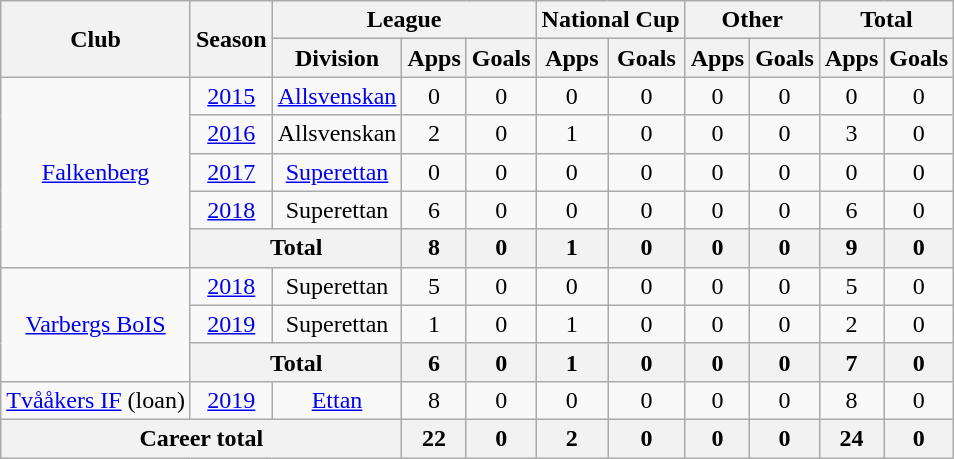<table class="wikitable" style="text-align:center">
<tr>
<th rowspan="2">Club</th>
<th rowspan="2">Season</th>
<th colspan="3">League</th>
<th colspan="2">National Cup</th>
<th colspan="2">Other</th>
<th colspan="2">Total</th>
</tr>
<tr>
<th>Division</th>
<th>Apps</th>
<th>Goals</th>
<th>Apps</th>
<th>Goals</th>
<th>Apps</th>
<th>Goals</th>
<th>Apps</th>
<th>Goals</th>
</tr>
<tr>
<td rowspan="5"><a href='#'>Falkenberg</a></td>
<td><a href='#'>2015</a></td>
<td><a href='#'>Allsvenskan</a></td>
<td>0</td>
<td>0</td>
<td>0</td>
<td>0</td>
<td>0</td>
<td>0</td>
<td>0</td>
<td>0</td>
</tr>
<tr>
<td><a href='#'>2016</a></td>
<td>Allsvenskan</td>
<td>2</td>
<td>0</td>
<td>1</td>
<td>0</td>
<td>0</td>
<td>0</td>
<td>3</td>
<td>0</td>
</tr>
<tr>
<td><a href='#'>2017</a></td>
<td><a href='#'>Superettan</a></td>
<td>0</td>
<td>0</td>
<td>0</td>
<td>0</td>
<td>0</td>
<td>0</td>
<td>0</td>
<td>0</td>
</tr>
<tr>
<td><a href='#'>2018</a></td>
<td>Superettan</td>
<td>6</td>
<td>0</td>
<td>0</td>
<td>0</td>
<td>0</td>
<td>0</td>
<td>6</td>
<td>0</td>
</tr>
<tr>
<th colspan="2">Total</th>
<th>8</th>
<th>0</th>
<th>1</th>
<th>0</th>
<th>0</th>
<th>0</th>
<th>9</th>
<th>0</th>
</tr>
<tr>
<td rowspan="3"><a href='#'>Varbergs BoIS</a></td>
<td><a href='#'>2018</a></td>
<td>Superettan</td>
<td>5</td>
<td>0</td>
<td>0</td>
<td>0</td>
<td>0</td>
<td>0</td>
<td>5</td>
<td>0</td>
</tr>
<tr>
<td><a href='#'>2019</a></td>
<td>Superettan</td>
<td>1</td>
<td>0</td>
<td>1</td>
<td>0</td>
<td>0</td>
<td>0</td>
<td>2</td>
<td>0</td>
</tr>
<tr>
<th colspan="2">Total</th>
<th>6</th>
<th>0</th>
<th>1</th>
<th>0</th>
<th>0</th>
<th>0</th>
<th>7</th>
<th>0</th>
</tr>
<tr>
<td><a href='#'>Tvååkers IF</a> (loan)</td>
<td><a href='#'>2019</a></td>
<td><a href='#'>Ettan</a></td>
<td>8</td>
<td>0</td>
<td>0</td>
<td>0</td>
<td>0</td>
<td>0</td>
<td>8</td>
<td>0</td>
</tr>
<tr>
<th colspan="3">Career total</th>
<th>22</th>
<th>0</th>
<th>2</th>
<th>0</th>
<th>0</th>
<th>0</th>
<th>24</th>
<th>0</th>
</tr>
</table>
